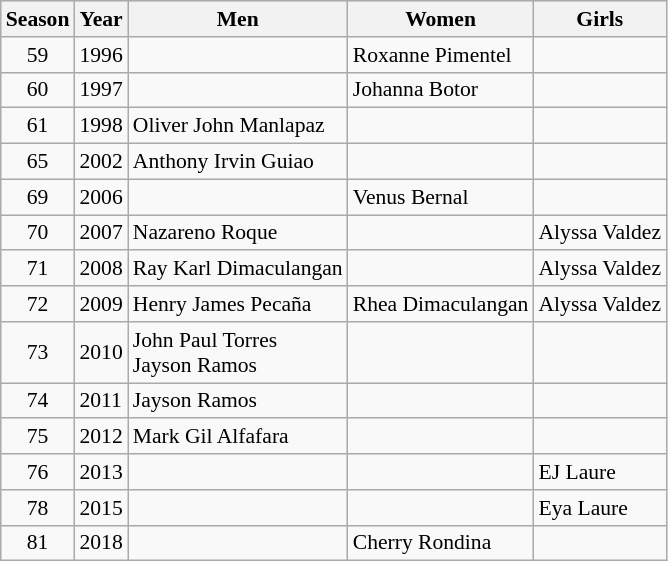<table class="wikitable" style="font-size:90%;">
<tr style="background:#dddddd; text-align:center">
<th>Season</th>
<th>Year</th>
<th>Men</th>
<th>Women</th>
<th>Girls</th>
</tr>
<tr>
<td style="text-align:center;">59</td>
<td>1996</td>
<td></td>
<td>Roxanne Pimentel</td>
<td></td>
</tr>
<tr>
<td style="text-align:center;">60</td>
<td>1997</td>
<td></td>
<td>Johanna Botor</td>
<td></td>
</tr>
<tr>
<td style="text-align:center;">61</td>
<td>1998</td>
<td>Oliver John Manlapaz</td>
<td></td>
<td></td>
</tr>
<tr>
<td style="text-align:center;">65</td>
<td>2002</td>
<td>Anthony Irvin Guiao</td>
<td></td>
<td></td>
</tr>
<tr>
<td style="text-align:center;">69</td>
<td>2006</td>
<td></td>
<td>Venus Bernal</td>
<td></td>
</tr>
<tr>
<td style="text-align:center;">70</td>
<td>2007</td>
<td>Nazareno Roque</td>
<td></td>
<td>Alyssa Valdez</td>
</tr>
<tr>
<td style="text-align:center;">71</td>
<td>2008</td>
<td>Ray Karl Dimaculangan</td>
<td></td>
<td>Alyssa Valdez</td>
</tr>
<tr>
<td style="text-align:center;">72</td>
<td>2009</td>
<td>Henry James Pecaña</td>
<td>Rhea Dimaculangan</td>
<td>Alyssa Valdez</td>
</tr>
<tr>
<td style="text-align:center;">73</td>
<td>2010</td>
<td>John Paul Torres<br>Jayson Ramos</td>
<td></td>
<td></td>
</tr>
<tr>
<td style="text-align:center;">74</td>
<td>2011</td>
<td>Jayson Ramos</td>
<td></td>
<td></td>
</tr>
<tr>
<td style="text-align:center;">75</td>
<td>2012</td>
<td>Mark Gil Alfafara</td>
<td></td>
<td></td>
</tr>
<tr>
<td style="text-align:center;">76</td>
<td>2013</td>
<td></td>
<td></td>
<td>EJ Laure</td>
</tr>
<tr>
<td style="text-align:center;">78</td>
<td>2015</td>
<td></td>
<td></td>
<td>Eya Laure</td>
</tr>
<tr>
<td style="text-align:center;">81</td>
<td>2018</td>
<td></td>
<td>Cherry Rondina</td>
<td></td>
</tr>
</table>
